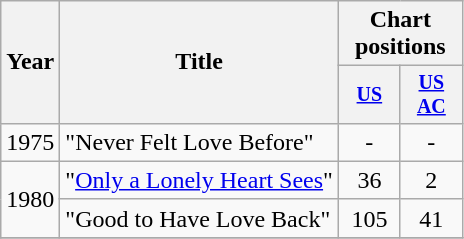<table class="wikitable" style="text-align:center;">
<tr>
<th rowspan="2">Year</th>
<th rowspan="2">Title</th>
<th colspan="2">Chart positions</th>
</tr>
<tr style="font-size:smaller;">
<th width="35"><a href='#'>US</a><br></th>
<th width="35"><a href='#'>US<br>AC</a><br></th>
</tr>
<tr>
<td>1975</td>
<td align="left">"Never Felt Love Before"</td>
<td>-</td>
<td>-</td>
</tr>
<tr>
<td rowspan="2">1980</td>
<td align="left">"<a href='#'>Only a Lonely Heart Sees</a>"</td>
<td>36</td>
<td>2</td>
</tr>
<tr>
<td align="left">"Good to Have Love Back"</td>
<td>105</td>
<td>41</td>
</tr>
<tr>
</tr>
</table>
